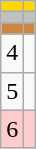<table class="wikitable">
<tr style="background:gold;">
<td align=center></td>
<td></td>
</tr>
<tr style="background:silver;">
<td align=center></td>
<td></td>
</tr>
<tr style="background:peru;">
<td align=center></td>
<td></td>
</tr>
<tr>
<td align=center>4</td>
<td></td>
</tr>
<tr>
<td align=center>5</td>
<td></td>
</tr>
<tr style="background:#fcc;">
<td align=center>6</td>
<td></td>
</tr>
</table>
